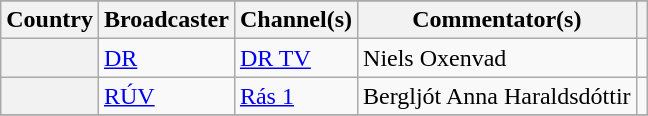<table class="wikitable plainrowheaders">
<tr>
</tr>
<tr>
<th scope="col">Country</th>
<th scope="col">Broadcaster</th>
<th scope="col">Channel(s)</th>
<th scope="col">Commentator(s)</th>
<th scope="col"></th>
</tr>
<tr>
<th scope="row"></th>
<td><a href='#'>DR</a></td>
<td><a href='#'>DR TV</a></td>
<td>Niels Oxenvad</td>
<td style="text-align:center"></td>
</tr>
<tr>
<th scope="row"></th>
<td><a href='#'>RÚV</a></td>
<td><a href='#'>Rás 1</a></td>
<td>Bergljót Anna Haraldsdóttir</td>
<td style="text-align:center"></td>
</tr>
<tr>
</tr>
</table>
